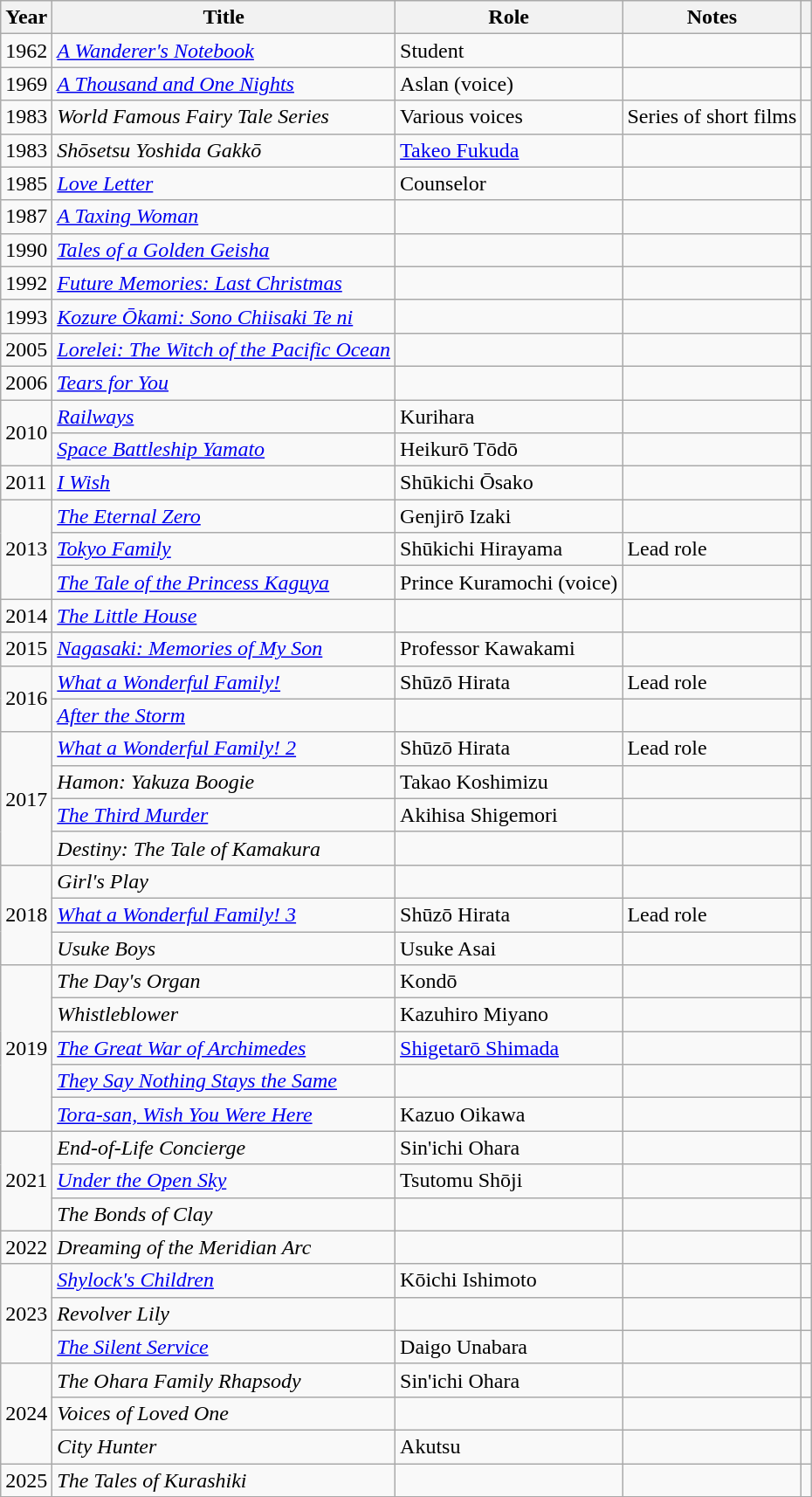<table class="wikitable sortable">
<tr>
<th>Year</th>
<th>Title</th>
<th>Role</th>
<th class="unsortable">Notes</th>
<th class="unsortable"></th>
</tr>
<tr>
<td>1962</td>
<td><em><a href='#'>A Wanderer's Notebook</a></em></td>
<td>Student</td>
<td></td>
<td></td>
</tr>
<tr>
<td>1969</td>
<td><em><a href='#'>A Thousand and One Nights</a></em></td>
<td>Aslan (voice)</td>
<td></td>
<td></td>
</tr>
<tr>
<td>1983</td>
<td><em>World Famous Fairy Tale Series</em></td>
<td>Various voices</td>
<td>Series of short films</td>
<td></td>
</tr>
<tr>
<td>1983</td>
<td><em>Shōsetsu Yoshida Gakkō</em></td>
<td><a href='#'>Takeo Fukuda</a></td>
<td></td>
<td></td>
</tr>
<tr>
<td>1985</td>
<td><em><a href='#'>Love Letter</a></em></td>
<td>Counselor</td>
<td></td>
<td></td>
</tr>
<tr>
<td>1987</td>
<td><em><a href='#'>A Taxing Woman</a></em></td>
<td></td>
<td></td>
<td></td>
</tr>
<tr>
<td>1990</td>
<td><em><a href='#'>Tales of a Golden Geisha</a></em></td>
<td></td>
<td></td>
<td></td>
</tr>
<tr>
<td>1992</td>
<td><em><a href='#'>Future Memories: Last Christmas</a></em></td>
<td></td>
<td></td>
<td></td>
</tr>
<tr>
<td>1993</td>
<td><em><a href='#'>Kozure Ōkami: Sono Chiisaki Te ni</a></em></td>
<td></td>
<td></td>
<td></td>
</tr>
<tr>
<td>2005</td>
<td><em><a href='#'>Lorelei: The Witch of the Pacific Ocean</a></em></td>
<td></td>
<td></td>
<td></td>
</tr>
<tr>
<td>2006</td>
<td><em><a href='#'>Tears for You</a></em></td>
<td></td>
<td></td>
<td></td>
</tr>
<tr>
<td rowspan=2>2010</td>
<td><em><a href='#'>Railways</a></em></td>
<td>Kurihara</td>
<td></td>
<td></td>
</tr>
<tr>
<td><em><a href='#'>Space Battleship Yamato</a></em></td>
<td>Heikurō Tōdō</td>
<td></td>
<td></td>
</tr>
<tr>
<td>2011</td>
<td><em><a href='#'>I Wish</a></em></td>
<td>Shūkichi Ōsako</td>
<td></td>
<td></td>
</tr>
<tr>
<td rowspan=3>2013</td>
<td><em><a href='#'>The Eternal Zero</a></em></td>
<td>Genjirō Izaki</td>
<td></td>
<td></td>
</tr>
<tr>
<td><em><a href='#'>Tokyo Family</a></em></td>
<td>Shūkichi Hirayama</td>
<td>Lead role</td>
<td></td>
</tr>
<tr>
<td><em><a href='#'>The Tale of the Princess Kaguya</a></em></td>
<td>Prince Kuramochi (voice)</td>
<td></td>
<td></td>
</tr>
<tr>
<td>2014</td>
<td><em><a href='#'>The Little House</a></em></td>
<td></td>
<td></td>
<td></td>
</tr>
<tr>
<td>2015</td>
<td><em><a href='#'>Nagasaki: Memories of My Son</a></em></td>
<td>Professor Kawakami</td>
<td></td>
<td></td>
</tr>
<tr>
<td rowspan=2>2016</td>
<td><em><a href='#'>What a Wonderful Family!</a></em></td>
<td>Shūzō Hirata</td>
<td>Lead role</td>
<td></td>
</tr>
<tr>
<td><em><a href='#'>After the Storm</a></em></td>
<td></td>
<td></td>
<td></td>
</tr>
<tr>
<td rowspan=4>2017</td>
<td><em><a href='#'>What a Wonderful Family! 2</a> </em></td>
<td>Shūzō Hirata</td>
<td>Lead role</td>
<td></td>
</tr>
<tr>
<td><em>Hamon: Yakuza Boogie</em></td>
<td>Takao Koshimizu</td>
<td></td>
<td></td>
</tr>
<tr>
<td><em><a href='#'>The Third Murder</a></em></td>
<td>Akihisa Shigemori</td>
<td></td>
<td></td>
</tr>
<tr>
<td><em>Destiny: The Tale of Kamakura</em></td>
<td></td>
<td></td>
<td></td>
</tr>
<tr>
<td rowspan="3">2018</td>
<td><em>Girl's Play</em></td>
<td></td>
<td></td>
<td></td>
</tr>
<tr>
<td><em><a href='#'>What a Wonderful Family! 3</a></em></td>
<td>Shūzō Hirata</td>
<td>Lead role</td>
<td></td>
</tr>
<tr>
<td><em>Usuke Boys</em></td>
<td>Usuke Asai</td>
<td></td>
<td></td>
</tr>
<tr>
<td rowspan="5">2019</td>
<td><em>The Day's Organ</em></td>
<td>Kondō</td>
<td></td>
<td></td>
</tr>
<tr>
<td><em>Whistleblower</em></td>
<td>Kazuhiro Miyano</td>
<td></td>
<td></td>
</tr>
<tr>
<td><em><a href='#'>The Great War of Archimedes</a></em></td>
<td><a href='#'>Shigetarō Shimada</a></td>
<td></td>
<td></td>
</tr>
<tr>
<td><em><a href='#'>They Say Nothing Stays the Same</a></em></td>
<td></td>
<td></td>
<td></td>
</tr>
<tr>
<td><em><a href='#'>Tora-san, Wish You Were Here</a></em></td>
<td>Kazuo Oikawa</td>
<td></td>
<td></td>
</tr>
<tr>
<td rowspan=3>2021</td>
<td><em>End-of-Life Concierge</em></td>
<td>Sin'ichi Ohara</td>
<td></td>
<td></td>
</tr>
<tr>
<td><em><a href='#'>Under the Open Sky</a></em></td>
<td>Tsutomu Shōji</td>
<td></td>
<td></td>
</tr>
<tr>
<td><em>The Bonds of Clay</em></td>
<td></td>
<td></td>
<td></td>
</tr>
<tr>
<td>2022</td>
<td><em>Dreaming of the Meridian Arc</em></td>
<td></td>
<td></td>
<td></td>
</tr>
<tr>
<td rowspan=3>2023</td>
<td><em><a href='#'>Shylock's Children</a></em></td>
<td>Kōichi Ishimoto</td>
<td></td>
<td></td>
</tr>
<tr>
<td><em>Revolver Lily</em></td>
<td></td>
<td></td>
<td></td>
</tr>
<tr>
<td><em><a href='#'>The Silent Service</a></em></td>
<td>Daigo Unabara</td>
<td></td>
<td></td>
</tr>
<tr>
<td rowspan=3>2024</td>
<td><em>The Ohara Family Rhapsody</em></td>
<td>Sin'ichi Ohara</td>
<td></td>
<td></td>
</tr>
<tr>
<td><em>Voices of Loved One</em></td>
<td></td>
<td></td>
<td></td>
</tr>
<tr>
<td><em>City Hunter</em></td>
<td>Akutsu</td>
<td></td>
<td></td>
</tr>
<tr>
<td>2025</td>
<td><em>The Tales of Kurashiki</em></td>
<td></td>
<td></td>
<td></td>
</tr>
<tr>
</tr>
</table>
